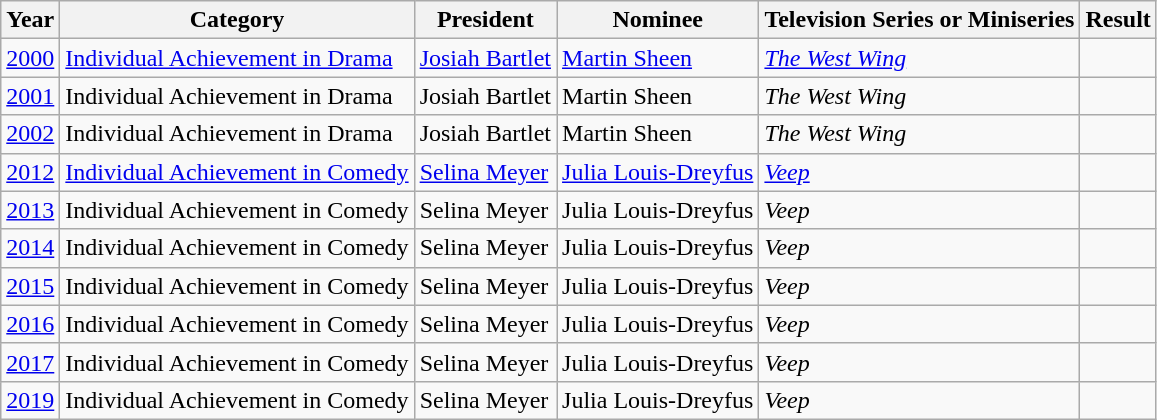<table class="wikitable sortable">
<tr>
<th>Year</th>
<th>Category</th>
<th>President</th>
<th>Nominee</th>
<th>Television Series or Miniseries</th>
<th>Result</th>
</tr>
<tr>
<td><a href='#'>2000</a></td>
<td><a href='#'>Individual Achievement in Drama</a></td>
<td><a href='#'>Josiah Bartlet</a></td>
<td><a href='#'>Martin Sheen</a></td>
<td><em><a href='#'>The West Wing</a></em></td>
<td></td>
</tr>
<tr>
<td><a href='#'>2001</a></td>
<td>Individual Achievement in Drama</td>
<td>Josiah Bartlet</td>
<td>Martin Sheen</td>
<td><em>The West Wing</em></td>
<td></td>
</tr>
<tr>
<td><a href='#'>2002</a></td>
<td>Individual Achievement in Drama</td>
<td>Josiah Bartlet</td>
<td>Martin Sheen</td>
<td><em>The West Wing</em></td>
<td></td>
</tr>
<tr>
<td><a href='#'>2012</a></td>
<td><a href='#'>Individual Achievement in Comedy</a></td>
<td><a href='#'>Selina Meyer</a></td>
<td><a href='#'>Julia Louis-Dreyfus</a></td>
<td><em><a href='#'>Veep</a></em></td>
<td></td>
</tr>
<tr>
<td><a href='#'>2013</a></td>
<td>Individual Achievement in Comedy</td>
<td>Selina Meyer</td>
<td>Julia Louis-Dreyfus</td>
<td><em>Veep</em></td>
<td></td>
</tr>
<tr>
<td><a href='#'>2014</a></td>
<td>Individual Achievement in Comedy</td>
<td>Selina Meyer</td>
<td>Julia Louis-Dreyfus</td>
<td><em>Veep</em></td>
<td></td>
</tr>
<tr>
<td><a href='#'>2015</a></td>
<td>Individual Achievement in Comedy</td>
<td>Selina Meyer</td>
<td>Julia Louis-Dreyfus</td>
<td><em>Veep</em></td>
<td></td>
</tr>
<tr>
<td><a href='#'>2016</a></td>
<td>Individual Achievement in Comedy</td>
<td>Selina Meyer</td>
<td>Julia Louis-Dreyfus</td>
<td><em>Veep</em></td>
<td></td>
</tr>
<tr>
<td><a href='#'>2017</a></td>
<td>Individual Achievement in Comedy</td>
<td>Selina Meyer</td>
<td>Julia Louis-Dreyfus</td>
<td><em>Veep</em></td>
<td></td>
</tr>
<tr>
<td><a href='#'>2019</a></td>
<td>Individual Achievement in Comedy</td>
<td>Selina Meyer</td>
<td>Julia Louis-Dreyfus</td>
<td><em>Veep</em></td>
<td></td>
</tr>
</table>
